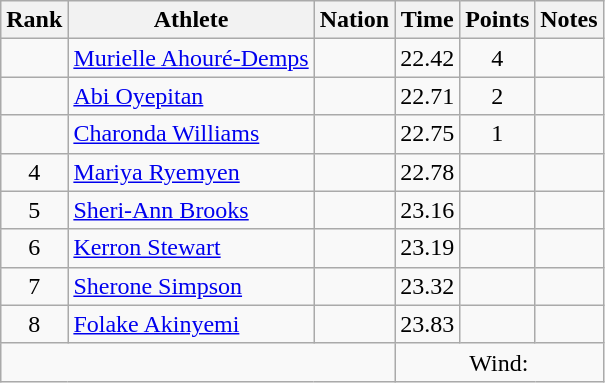<table class="wikitable sortable" style="text-align:center;">
<tr>
<th scope="col" style="width: 10px;">Rank</th>
<th scope="col">Athlete</th>
<th scope="col">Nation</th>
<th scope="col">Time</th>
<th scope="col">Points</th>
<th scope="col">Notes</th>
</tr>
<tr>
<td></td>
<td align=left><a href='#'>Murielle Ahouré-Demps</a></td>
<td align=left></td>
<td>22.42</td>
<td>4</td>
<td><strong></strong></td>
</tr>
<tr>
<td></td>
<td align=left><a href='#'>Abi Oyepitan</a></td>
<td align=left></td>
<td>22.71</td>
<td>2</td>
<td></td>
</tr>
<tr>
<td></td>
<td align=left><a href='#'>Charonda Williams</a></td>
<td align=left></td>
<td>22.75</td>
<td>1</td>
<td></td>
</tr>
<tr>
<td>4</td>
<td align=left><a href='#'>Mariya Ryemyen</a></td>
<td align=left></td>
<td>22.78</td>
<td></td>
<td></td>
</tr>
<tr>
<td>5</td>
<td align=left><a href='#'>Sheri-Ann Brooks</a></td>
<td align=left></td>
<td>23.16</td>
<td></td>
<td></td>
</tr>
<tr>
<td>6</td>
<td align=left><a href='#'>Kerron Stewart</a></td>
<td align=left></td>
<td>23.19</td>
<td></td>
<td></td>
</tr>
<tr>
<td>7</td>
<td align=left><a href='#'>Sherone Simpson</a></td>
<td align=left></td>
<td>23.32</td>
<td></td>
<td></td>
</tr>
<tr>
<td>8</td>
<td align=left><a href='#'>Folake Akinyemi</a></td>
<td align=left></td>
<td>23.83</td>
<td></td>
<td></td>
</tr>
<tr class="sortbottom">
<td colspan="3"></td>
<td colspan="3">Wind: </td>
</tr>
</table>
